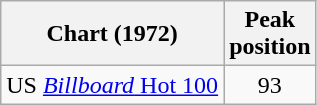<table class="wikitable">
<tr>
<th>Chart (1972)</th>
<th>Peak<br>position</th>
</tr>
<tr>
<td>US <a href='#'><em>Billboard</em> Hot 100</a></td>
<td align="center">93</td>
</tr>
</table>
